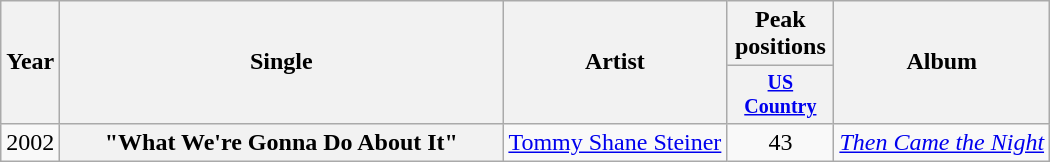<table class="wikitable plainrowheaders" style="text-align:center;">
<tr>
<th rowspan="2">Year</th>
<th rowspan="2" style="width:18em;">Single</th>
<th rowspan="2">Artist</th>
<th>Peak positions</th>
<th rowspan="2">Album</th>
</tr>
<tr style="font-size:smaller;">
<th style="width:65px;"><a href='#'>US Country</a></th>
</tr>
<tr>
<td>2002</td>
<th scope="row">"What We're Gonna Do About It"</th>
<td><a href='#'>Tommy Shane Steiner</a></td>
<td>43</td>
<td style="text-align:left;"><em><a href='#'>Then Came the Night</a></em></td>
</tr>
</table>
